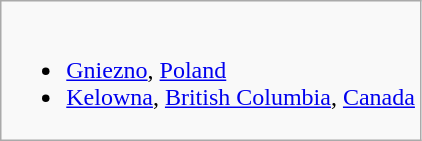<table class="wikitable">
<tr valign="top">
<td><br><ul><li> <a href='#'>Gniezno</a>, <a href='#'>Poland</a></li><li> <a href='#'>Kelowna</a>, <a href='#'>British Columbia</a>, <a href='#'>Canada</a></li></ul></td>
</tr>
</table>
